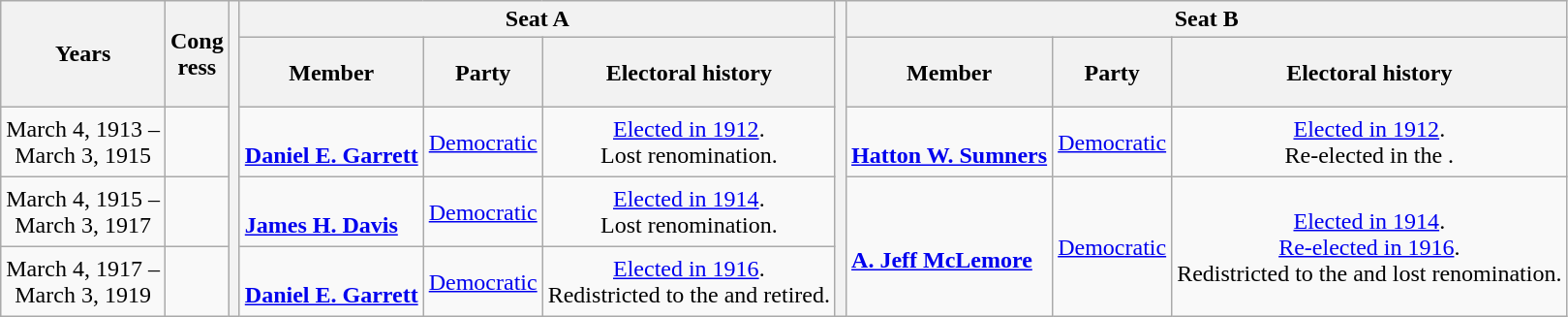<table class=wikitable style="text-align:center">
<tr>
<th rowspan=2>Years</th>
<th rowspan=2>Cong<br>ress</th>
<th rowspan=99></th>
<th colspan=3>Seat A</th>
<th rowspan=99></th>
<th colspan=3>Seat B</th>
</tr>
<tr style="height:3em">
<th>Member</th>
<th>Party</th>
<th>Electoral history</th>
<th>Member</th>
<th>Party</th>
<th>Electoral history</th>
</tr>
<tr style="height:3em">
<td nowrap>March 4, 1913 –<br>March 3, 1915</td>
<td></td>
<td align=left><br><strong><a href='#'>Daniel E. Garrett</a></strong><br></td>
<td><a href='#'>Democratic</a></td>
<td><a href='#'>Elected in 1912</a>.<br>Lost renomination.</td>
<td align=left><br><strong><a href='#'>Hatton W. Sumners</a></strong><br></td>
<td><a href='#'>Democratic</a></td>
<td><a href='#'>Elected in 1912</a>.<br>Re-elected in the .</td>
</tr>
<tr style="height:3em">
<td nowrap>March 4, 1915 –<br>March 3, 1917</td>
<td></td>
<td align=left><br><strong><a href='#'>James H. Davis</a></strong><br></td>
<td><a href='#'>Democratic</a></td>
<td><a href='#'>Elected in 1914</a>.<br>Lost renomination.</td>
<td rowspan=2 align=left><br><strong><a href='#'>A. Jeff McLemore</a></strong><br></td>
<td rowspan=2 ><a href='#'>Democratic</a></td>
<td rowspan=2><a href='#'>Elected in 1914</a>.<br><a href='#'>Re-elected in 1916</a>.<br>Redistricted to the  and lost renomination.</td>
</tr>
<tr style="height:3em">
<td nowrap>March 4, 1917 –<br>March 3, 1919</td>
<td></td>
<td align=left><br><strong><a href='#'>Daniel E. Garrett</a></strong><br></td>
<td><a href='#'>Democratic</a></td>
<td><a href='#'>Elected in 1916</a>.<br>Redistricted to the  and retired.</td>
</tr>
</table>
